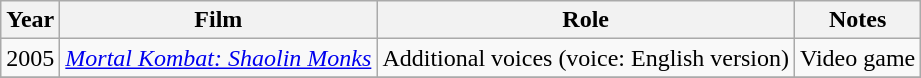<table class="wikitable">
<tr>
<th>Year</th>
<th>Film</th>
<th>Role</th>
<th>Notes</th>
</tr>
<tr>
<td>2005</td>
<td><em><a href='#'>Mortal Kombat: Shaolin Monks</a></em></td>
<td>Additional voices (voice: English version)</td>
<td>Video game</td>
</tr>
<tr>
</tr>
</table>
